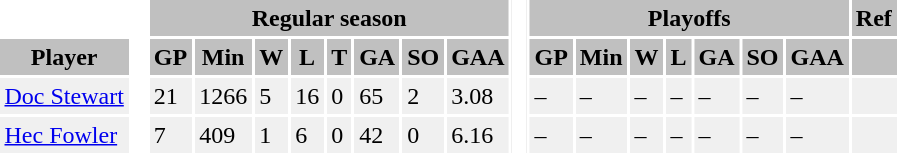<table BORDER="0" CELLPADDING="3" CELLSPACING="2" ID="Table1">
<tr ALIGN="center" bgcolor="#c0c0c0">
<th ALIGN="center" colspan="1" bgcolor="#ffffff"> </th>
<th ALIGN="center" rowspan="99" bgcolor="#ffffff"> </th>
<th ALIGN="center" colspan="8">Regular season</th>
<th ALIGN="center" rowspan="99" bgcolor="#ffffff"> </th>
<th ALIGN="center" colspan="7">Playoffs</th>
<th>Ref</th>
</tr>
<tr ALIGN="center" bgcolor="#c0c0c0">
<th ALIGN="center">Player</th>
<th ALIGN="center">GP</th>
<th ALIGN="center">Min</th>
<th ALIGN="center">W</th>
<th ALIGN="center">L</th>
<th ALIGN="center">T</th>
<th ALIGN="center">GA</th>
<th ALIGN="center">SO</th>
<th ALIGN="center">GAA</th>
<th ALIGN="center">GP</th>
<th ALIGN="center">Min</th>
<th ALIGN="center">W</th>
<th ALIGN="center">L</th>
<th ALIGN="center">GA</th>
<th ALIGN="center">SO</th>
<th ALIGN="center">GAA</th>
<th></th>
</tr>
<tr bgcolor="#f0f0f0">
<td><a href='#'>Doc Stewart</a></td>
<td>21</td>
<td>1266</td>
<td>5</td>
<td>16</td>
<td>0</td>
<td>65</td>
<td>2</td>
<td>3.08</td>
<td>–</td>
<td>–</td>
<td>–</td>
<td>–</td>
<td>–</td>
<td>–</td>
<td>–</td>
<td></td>
</tr>
<tr bgcolor="#f0f0f0">
<td><a href='#'>Hec Fowler</a></td>
<td>7</td>
<td>409</td>
<td>1</td>
<td>6</td>
<td>0</td>
<td>42</td>
<td>0</td>
<td>6.16</td>
<td>–</td>
<td>–</td>
<td>–</td>
<td>–</td>
<td>–</td>
<td>–</td>
<td>–</td>
<td></td>
</tr>
</table>
